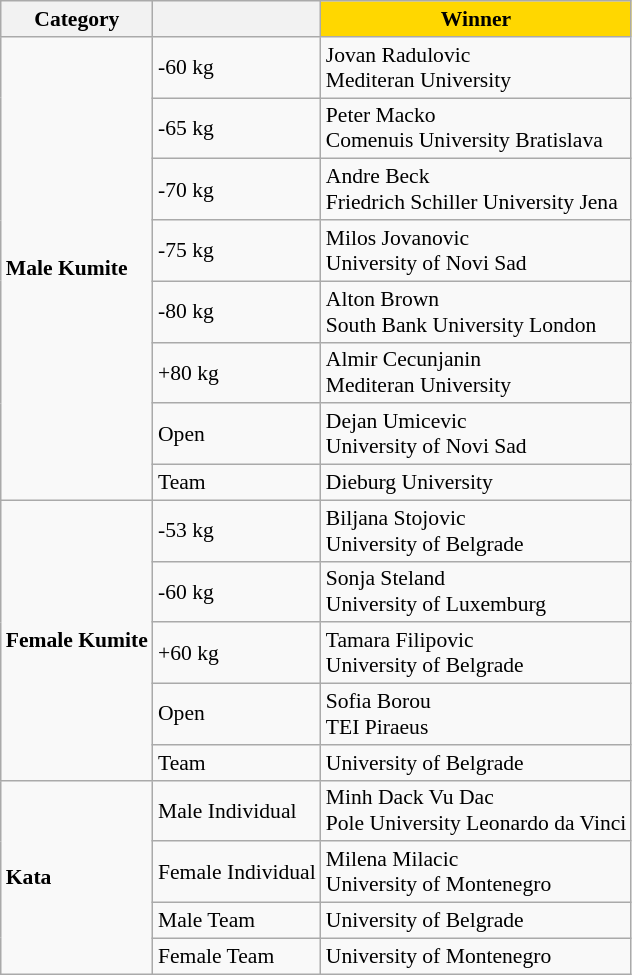<table class=wikitable style="font-size:90%;">
<tr>
<th>Category</th>
<th></th>
<th style="background:#FFD700;">Winner</th>
</tr>
<tr>
<td rowspan=8><strong>Male Kumite</strong></td>
<td>-60 kg</td>
<td>Jovan Radulovic<br> Mediteran University<br> </td>
</tr>
<tr>
<td>-65 kg</td>
<td>Peter Macko<br> Comenuis University Bratislava <br></td>
</tr>
<tr>
<td>-70 kg</td>
<td>Andre Beck<br>Friedrich Schiller University Jena <br></td>
</tr>
<tr>
<td>-75 kg</td>
<td>Milos Jovanovic<br> University of Novi Sad  <br></td>
</tr>
<tr>
<td>-80 kg</td>
<td>Alton Brown<br> South Bank University London <br></td>
</tr>
<tr>
<td>+80 kg</td>
<td>Almir Cecunjanin<br> Mediteran University <br></td>
</tr>
<tr>
<td>Open</td>
<td>Dejan Umicevic<br> University of Novi Sad <br></td>
</tr>
<tr>
<td>Team</td>
<td>Dieburg University <br></td>
</tr>
<tr>
<td rowspan=5><strong>Female Kumite</strong></td>
<td>-53 kg</td>
<td>Biljana Stojovic<br> University of Belgrade <br> </td>
</tr>
<tr>
<td>-60 kg</td>
<td>Sonja Steland<br> University of Luxemburg <br> </td>
</tr>
<tr>
<td>+60 kg</td>
<td>Tamara Filipovic<br> University of Belgrade <br> </td>
</tr>
<tr>
<td>Open</td>
<td>Sofia Borou<br> TEI Piraeus <br> </td>
</tr>
<tr>
<td>Team</td>
<td>University of Belgrade <br> </td>
</tr>
<tr>
<td rowspan=4><strong>Kata</strong></td>
<td>Male Individual</td>
<td>Minh Dack Vu Dac<br> Pole University Leonardo da Vinci<br> </td>
</tr>
<tr>
<td>Female Individual</td>
<td>Milena Milacic<br> University of Montenegro <br> </td>
</tr>
<tr>
<td>Male Team</td>
<td>University of Belgrade <br> </td>
</tr>
<tr>
<td>Female Team</td>
<td>University of Montenegro <br> </td>
</tr>
</table>
